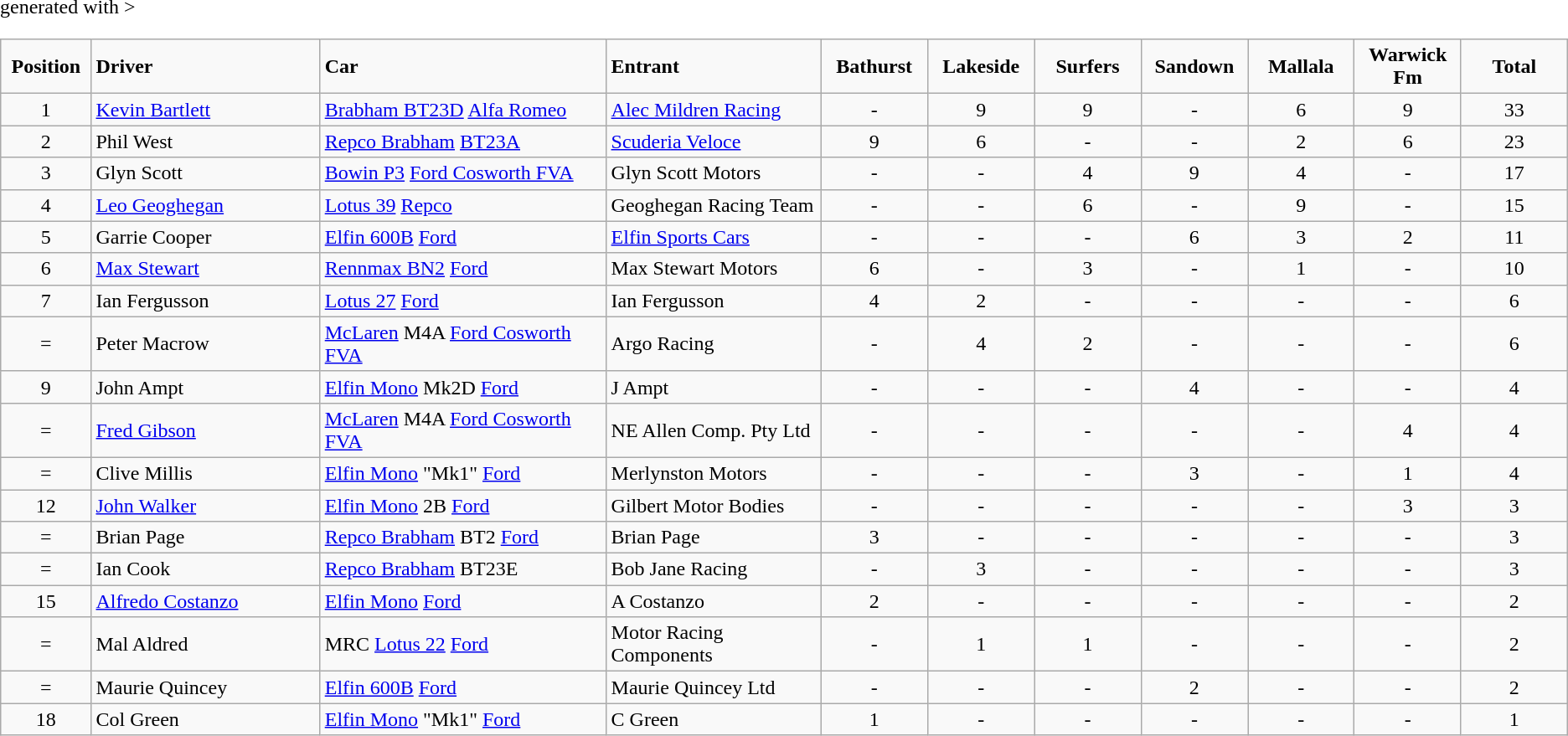<table class="wikitable" <hiddentext>generated with >
<tr style="font-weight:bold">
<td width="65" height="11" align="center">Position</td>
<td width="177">Driver</td>
<td width="224">Car</td>
<td width="165">Entrant</td>
<td width="78" align="center">Bathurst</td>
<td width="78" align="center">Lakeside</td>
<td width="78" align="center">Surfers</td>
<td width="78" align="center">Sandown</td>
<td width="78" align="center">Mallala</td>
<td width="78" align="center">Warwick Fm</td>
<td width="78" align="center">Total</td>
</tr>
<tr>
<td height="11" align="center">1</td>
<td><a href='#'>Kevin Bartlett</a></td>
<td><a href='#'>Brabham BT23D</a> <a href='#'>Alfa Romeo</a></td>
<td><a href='#'>Alec Mildren Racing</a></td>
<td align="center">-</td>
<td align="center">9</td>
<td align="center">9</td>
<td align="center">-</td>
<td align="center">6</td>
<td align="center">9</td>
<td align="center">33</td>
</tr>
<tr>
<td height="11" align="center">2</td>
<td>Phil West</td>
<td><a href='#'>Repco Brabham</a> <a href='#'>BT23A</a></td>
<td><a href='#'>Scuderia Veloce</a></td>
<td align="center">9</td>
<td align="center">6</td>
<td align="center">-</td>
<td align="center">-</td>
<td align="center">2</td>
<td align="center">6</td>
<td align="center">23</td>
</tr>
<tr>
<td height="11" align="center">3</td>
<td>Glyn Scott</td>
<td><a href='#'>Bowin P3</a> <a href='#'>Ford Cosworth FVA</a></td>
<td>Glyn Scott Motors</td>
<td align="center">-</td>
<td align="center">-</td>
<td align="center">4</td>
<td align="center">9</td>
<td align="center">4</td>
<td align="center">-</td>
<td align="center">17</td>
</tr>
<tr>
<td height="11" align="center">4</td>
<td><a href='#'>Leo Geoghegan</a></td>
<td><a href='#'>Lotus 39</a> <a href='#'>Repco</a></td>
<td>Geoghegan Racing Team</td>
<td align="center">-</td>
<td align="center">-</td>
<td align="center">6</td>
<td align="center">-</td>
<td align="center">9</td>
<td align="center">-</td>
<td align="center">15</td>
</tr>
<tr>
<td height="11" align="center">5</td>
<td>Garrie Cooper</td>
<td><a href='#'>Elfin 600B</a> <a href='#'>Ford</a></td>
<td><a href='#'>Elfin Sports Cars</a></td>
<td align="center">-</td>
<td align="center">-</td>
<td align="center">-</td>
<td align="center">6</td>
<td align="center">3</td>
<td align="center">2</td>
<td align="center">11</td>
</tr>
<tr>
<td height="11" align="center">6</td>
<td><a href='#'>Max Stewart</a></td>
<td><a href='#'>Rennmax BN2</a> <a href='#'>Ford</a></td>
<td>Max Stewart Motors</td>
<td align="center">6</td>
<td align="center">-</td>
<td align="center">3</td>
<td align="center">-</td>
<td align="center">1</td>
<td align="center">-</td>
<td align="center">10</td>
</tr>
<tr>
<td height="11" align="center">7</td>
<td>Ian Fergusson</td>
<td><a href='#'>Lotus 27</a> <a href='#'>Ford</a></td>
<td>Ian Fergusson</td>
<td align="center">4</td>
<td align="center">2</td>
<td align="center">-</td>
<td align="center">-</td>
<td align="center">-</td>
<td align="center">-</td>
<td align="center">6</td>
</tr>
<tr>
<td height="11" align="center">=</td>
<td>Peter Macrow</td>
<td><a href='#'>McLaren</a> M4A <a href='#'>Ford Cosworth FVA</a></td>
<td>Argo Racing</td>
<td align="center">-</td>
<td align="center">4</td>
<td align="center">2</td>
<td align="center">-</td>
<td align="center">-</td>
<td align="center">-</td>
<td align="center">6</td>
</tr>
<tr>
<td height="11" align="center">9</td>
<td>John Ampt</td>
<td><a href='#'>Elfin Mono</a> Mk2D <a href='#'>Ford</a></td>
<td>J Ampt</td>
<td align="center">-</td>
<td align="center">-</td>
<td align="center">-</td>
<td align="center">4</td>
<td align="center">-</td>
<td align="center">-</td>
<td align="center">4</td>
</tr>
<tr>
<td height="11" align="center">=</td>
<td><a href='#'>Fred Gibson</a></td>
<td><a href='#'>McLaren</a> M4A <a href='#'>Ford Cosworth FVA</a></td>
<td>NE Allen Comp. Pty Ltd</td>
<td align="center">-</td>
<td align="center">-</td>
<td align="center">-</td>
<td align="center">-</td>
<td align="center">-</td>
<td align="center">4</td>
<td align="center">4</td>
</tr>
<tr>
<td height="11" align="center">=</td>
<td>Clive Millis</td>
<td><a href='#'>Elfin Mono</a> "Mk1" <a href='#'>Ford</a></td>
<td>Merlynston Motors</td>
<td align="center">-</td>
<td align="center">-</td>
<td align="center">-</td>
<td align="center">3</td>
<td align="center">-</td>
<td align="center">1</td>
<td align="center">4</td>
</tr>
<tr>
<td height="11" align="center">12</td>
<td><a href='#'>John Walker</a></td>
<td><a href='#'>Elfin Mono</a> 2B <a href='#'>Ford</a></td>
<td>Gilbert Motor Bodies</td>
<td align="center">-</td>
<td align="center">-</td>
<td align="center">-</td>
<td align="center">-</td>
<td align="center">-</td>
<td align="center">3</td>
<td align="center">3</td>
</tr>
<tr>
<td height="11" align="center">=</td>
<td>Brian Page</td>
<td><a href='#'>Repco Brabham</a> BT2 <a href='#'>Ford</a></td>
<td>Brian Page</td>
<td align="center">3</td>
<td align="center">-</td>
<td align="center">-</td>
<td align="center">-</td>
<td align="center">-</td>
<td align="center">-</td>
<td align="center">3</td>
</tr>
<tr>
<td height="11" align="center">=</td>
<td>Ian Cook</td>
<td><a href='#'>Repco Brabham</a> BT23E</td>
<td>Bob Jane Racing</td>
<td align="center">-</td>
<td align="center">3</td>
<td align="center">-</td>
<td align="center">-</td>
<td align="center">-</td>
<td align="center">-</td>
<td align="center">3</td>
</tr>
<tr>
<td height="11" align="center">15</td>
<td><a href='#'>Alfredo Costanzo</a></td>
<td><a href='#'>Elfin Mono</a> <a href='#'>Ford</a></td>
<td>A Costanzo</td>
<td align="center">2</td>
<td align="center">-</td>
<td align="center">-</td>
<td align="center">-</td>
<td align="center">-</td>
<td align="center">-</td>
<td align="center">2</td>
</tr>
<tr>
<td height="11" align="center">=</td>
<td>Mal Aldred</td>
<td>MRC <a href='#'>Lotus 22</a> <a href='#'>Ford</a></td>
<td>Motor Racing Components</td>
<td align="center">-</td>
<td align="center">1</td>
<td align="center">1</td>
<td align="center">-</td>
<td align="center">-</td>
<td align="center">-</td>
<td align="center">2</td>
</tr>
<tr>
<td height="11" align="center">=</td>
<td>Maurie Quincey</td>
<td><a href='#'>Elfin 600B</a> <a href='#'>Ford</a></td>
<td>Maurie Quincey Ltd</td>
<td align="center">-</td>
<td align="center">-</td>
<td align="center">-</td>
<td align="center">2</td>
<td align="center">-</td>
<td align="center">-</td>
<td align="center">2</td>
</tr>
<tr>
<td height="11" align="center">18</td>
<td>Col Green</td>
<td><a href='#'>Elfin Mono</a> "Mk1" <a href='#'>Ford</a></td>
<td>C Green</td>
<td align="center">1</td>
<td align="center">-</td>
<td align="center">-</td>
<td align="center">-</td>
<td align="center">-</td>
<td align="center">-</td>
<td align="center">1</td>
</tr>
</table>
